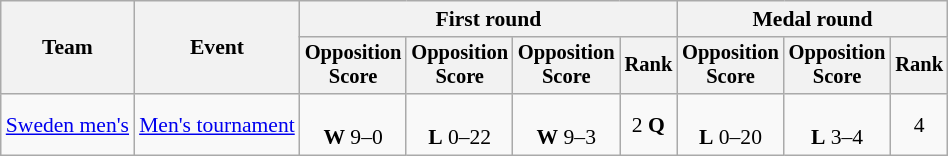<table class="wikitable" style="font-size:90%">
<tr>
<th rowspan=2>Team</th>
<th rowspan=2>Event</th>
<th colspan=4>First round</th>
<th colspan=3>Medal round</th>
</tr>
<tr style="font-size:95%">
<th>Opposition<br>Score</th>
<th>Opposition<br>Score</th>
<th>Opposition<br>Score</th>
<th>Rank</th>
<th>Opposition<br>Score</th>
<th>Opposition<br>Score</th>
<th>Rank</th>
</tr>
<tr align=center>
<td align=left><a href='#'>Sweden men's</a></td>
<td align=left><a href='#'>Men's tournament</a></td>
<td><br><strong>W</strong> 9–0</td>
<td><br><strong>L</strong> 0–22</td>
<td><br><strong>W</strong> 9–3</td>
<td>2 <strong>Q</strong></td>
<td><br><strong>L</strong> 0–20</td>
<td><br><strong>L</strong> 3–4</td>
<td>4</td>
</tr>
</table>
